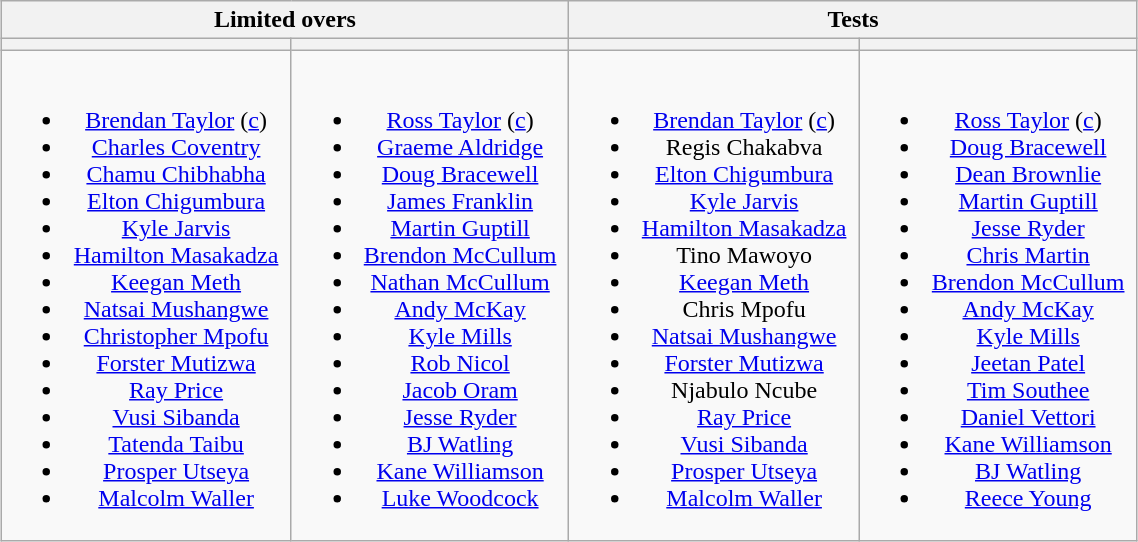<table class="wikitable" style="text-align:center; width:60%; margin:auto">
<tr>
<th colspan=2>Limited overs</th>
<th colspan=2>Tests</th>
</tr>
<tr>
<th></th>
<th></th>
<th></th>
<th></th>
</tr>
<tr style="vertical-align:top">
<td><br><ul><li><a href='#'>Brendan Taylor</a> (<a href='#'>c</a>)</li><li><a href='#'>Charles Coventry</a></li><li><a href='#'>Chamu Chibhabha</a></li><li><a href='#'>Elton Chigumbura</a></li><li><a href='#'>Kyle Jarvis</a></li><li><a href='#'>Hamilton Masakadza</a></li><li><a href='#'>Keegan Meth</a></li><li><a href='#'>Natsai Mushangwe</a></li><li><a href='#'>Christopher Mpofu</a></li><li><a href='#'>Forster Mutizwa</a></li><li><a href='#'>Ray Price</a></li><li><a href='#'>Vusi Sibanda</a></li><li><a href='#'>Tatenda Taibu</a></li><li><a href='#'>Prosper Utseya</a></li><li><a href='#'>Malcolm Waller</a></li></ul></td>
<td><br><ul><li><a href='#'>Ross Taylor</a> (<a href='#'>c</a>)</li><li><a href='#'>Graeme Aldridge</a></li><li><a href='#'>Doug Bracewell</a></li><li><a href='#'>James Franklin</a></li><li><a href='#'>Martin Guptill</a></li><li><a href='#'>Brendon McCullum</a></li><li><a href='#'>Nathan McCullum</a></li><li><a href='#'>Andy McKay</a></li><li><a href='#'>Kyle Mills</a></li><li><a href='#'>Rob Nicol</a></li><li><a href='#'>Jacob Oram</a></li><li><a href='#'>Jesse Ryder</a></li><li><a href='#'>BJ Watling</a></li><li><a href='#'>Kane Williamson</a></li><li><a href='#'>Luke Woodcock</a></li></ul></td>
<td><br><ul><li><a href='#'>Brendan Taylor</a> (<a href='#'>c</a>)</li><li>Regis Chakabva</li><li><a href='#'>Elton Chigumbura</a></li><li><a href='#'>Kyle Jarvis</a></li><li><a href='#'>Hamilton Masakadza</a></li><li>Tino Mawoyo</li><li><a href='#'>Keegan Meth</a></li><li>Chris Mpofu</li><li><a href='#'>Natsai Mushangwe</a></li><li><a href='#'>Forster Mutizwa</a></li><li>Njabulo Ncube</li><li><a href='#'>Ray Price</a></li><li><a href='#'>Vusi Sibanda</a></li><li><a href='#'>Prosper Utseya</a></li><li><a href='#'>Malcolm Waller</a></li></ul></td>
<td><br><ul><li><a href='#'>Ross Taylor</a> (<a href='#'>c</a>)</li><li><a href='#'>Doug Bracewell</a></li><li><a href='#'>Dean Brownlie</a></li><li><a href='#'>Martin Guptill</a></li><li><a href='#'>Jesse Ryder</a></li><li><a href='#'>Chris Martin</a></li><li><a href='#'>Brendon McCullum</a></li><li><a href='#'>Andy McKay</a></li><li><a href='#'>Kyle Mills</a></li><li><a href='#'>Jeetan Patel</a></li><li><a href='#'>Tim Southee</a></li><li><a href='#'>Daniel Vettori</a></li><li><a href='#'>Kane Williamson</a></li><li><a href='#'>BJ Watling</a></li><li><a href='#'>Reece Young</a></li></ul></td>
</tr>
</table>
